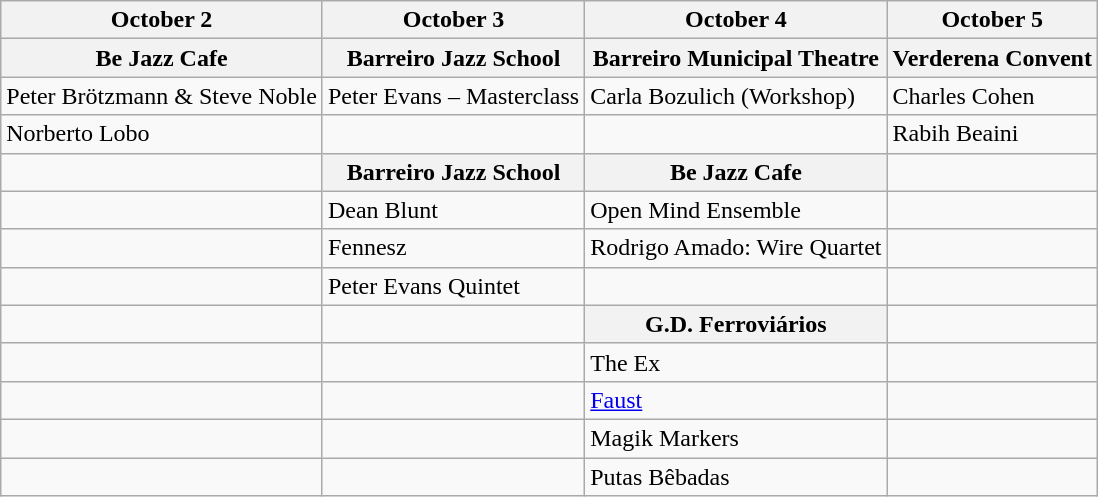<table class="wikitable">
<tr>
<th><strong>October 2</strong></th>
<th><strong>October 3</strong></th>
<th><strong>October 4</strong></th>
<th><strong>October 5</strong></th>
</tr>
<tr>
<th><strong>Be Jazz Cafe</strong></th>
<th><strong>Barreiro Jazz School</strong></th>
<th><strong>Barreiro Municipal Theatre</strong></th>
<th><strong>Verderena Convent</strong></th>
</tr>
<tr>
<td>Peter Brötzmann & Steve Noble</td>
<td>Peter Evans – Masterclass</td>
<td>Carla Bozulich (Workshop)</td>
<td>Charles Cohen</td>
</tr>
<tr>
<td>Norberto Lobo</td>
<td></td>
<td></td>
<td>Rabih Beaini</td>
</tr>
<tr>
<td></td>
<th><strong>Barreiro Jazz School</strong></th>
<th><strong>Be Jazz Cafe</strong></th>
<td></td>
</tr>
<tr>
<td></td>
<td>Dean Blunt</td>
<td>Open Mind Ensemble</td>
<td></td>
</tr>
<tr>
<td></td>
<td>Fennesz</td>
<td>Rodrigo Amado: Wire Quartet</td>
<td></td>
</tr>
<tr>
<td></td>
<td>Peter Evans Quintet</td>
<td></td>
<td></td>
</tr>
<tr>
<td></td>
<td></td>
<th><strong>G.D. Ferroviários</strong></th>
<td></td>
</tr>
<tr>
<td></td>
<td></td>
<td>The Ex</td>
<td></td>
</tr>
<tr>
<td></td>
<td></td>
<td><a href='#'>Faust</a></td>
<td></td>
</tr>
<tr>
<td></td>
<td></td>
<td>Magik Markers</td>
<td></td>
</tr>
<tr>
<td></td>
<td></td>
<td>Putas Bêbadas</td>
<td></td>
</tr>
</table>
